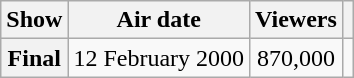<table class="wikitable plainrowheaders sortable" style="text-align:center">
<tr>
<th scope="col" class="unsortable">Show</th>
<th scope="col">Air date</th>
<th scope="col">Viewers</th>
<th></th>
</tr>
<tr>
<th scope="row">Final</th>
<td>12 February 2000</td>
<td>870,000</td>
<td></td>
</tr>
</table>
